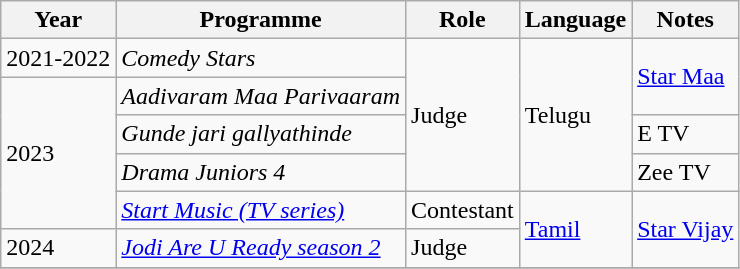<table class="wikitable">
<tr>
<th>Year</th>
<th>Programme</th>
<th>Role</th>
<th>Language</th>
<th>Notes</th>
</tr>
<tr>
<td>2021-2022</td>
<td><em>Comedy Stars</em></td>
<td rowspan="4">Judge</td>
<td rowspan="4">Telugu</td>
<td rowspan="2"><a href='#'>Star Maa</a></td>
</tr>
<tr>
<td rowspan="4">2023</td>
<td><em>Aadivaram Maa Parivaaram</em></td>
</tr>
<tr>
<td><em>Gunde jari gallyathinde</em></td>
<td>E TV</td>
</tr>
<tr>
<td><em>Drama Juniors 4</em></td>
<td>Zee TV</td>
</tr>
<tr>
<td><em><a href='#'>Start Music (TV series)</a></em></td>
<td>Contestant</td>
<td rowspan="2"><a href='#'>Tamil</a></td>
<td rowspan="2"><a href='#'>Star Vijay</a></td>
</tr>
<tr>
<td>2024</td>
<td><em><a href='#'>Jodi Are U Ready season 2</a></em></td>
<td>Judge</td>
</tr>
<tr>
</tr>
</table>
